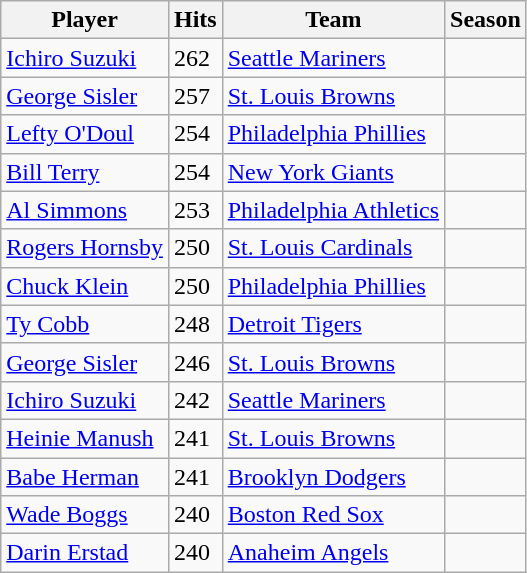<table class="wikitable sortable">
<tr>
<th>Player</th>
<th>Hits</th>
<th>Team</th>
<th>Season</th>
</tr>
<tr>
<td><a href='#'>Ichiro Suzuki</a></td>
<td>262</td>
<td><a href='#'>Seattle Mariners</a></td>
<td></td>
</tr>
<tr>
<td><a href='#'>George Sisler</a></td>
<td>257</td>
<td><a href='#'>St. Louis Browns</a></td>
<td></td>
</tr>
<tr>
<td><a href='#'>Lefty O'Doul</a></td>
<td>254</td>
<td><a href='#'>Philadelphia Phillies</a></td>
<td></td>
</tr>
<tr>
<td><a href='#'>Bill Terry</a></td>
<td>254</td>
<td><a href='#'>New York Giants</a></td>
<td></td>
</tr>
<tr>
<td><a href='#'>Al Simmons</a></td>
<td>253</td>
<td><a href='#'>Philadelphia Athletics</a></td>
<td></td>
</tr>
<tr>
<td><a href='#'>Rogers Hornsby</a></td>
<td>250</td>
<td><a href='#'>St. Louis Cardinals</a></td>
<td></td>
</tr>
<tr>
<td><a href='#'>Chuck Klein</a></td>
<td>250</td>
<td><a href='#'>Philadelphia Phillies</a></td>
<td></td>
</tr>
<tr>
<td><a href='#'>Ty Cobb</a></td>
<td>248</td>
<td><a href='#'>Detroit Tigers</a></td>
<td></td>
</tr>
<tr>
<td><a href='#'>George Sisler</a></td>
<td>246</td>
<td><a href='#'>St. Louis Browns</a></td>
<td></td>
</tr>
<tr>
<td><a href='#'>Ichiro Suzuki</a></td>
<td>242</td>
<td><a href='#'>Seattle Mariners</a></td>
<td></td>
</tr>
<tr>
<td><a href='#'>Heinie Manush</a></td>
<td>241</td>
<td><a href='#'>St. Louis Browns</a></td>
<td></td>
</tr>
<tr>
<td><a href='#'>Babe Herman</a></td>
<td>241</td>
<td><a href='#'>Brooklyn Dodgers</a></td>
<td></td>
</tr>
<tr>
<td><a href='#'>Wade Boggs</a></td>
<td>240</td>
<td><a href='#'>Boston Red Sox</a></td>
<td></td>
</tr>
<tr>
<td><a href='#'>Darin Erstad</a></td>
<td>240</td>
<td><a href='#'>Anaheim Angels</a></td>
<td></td>
</tr>
</table>
